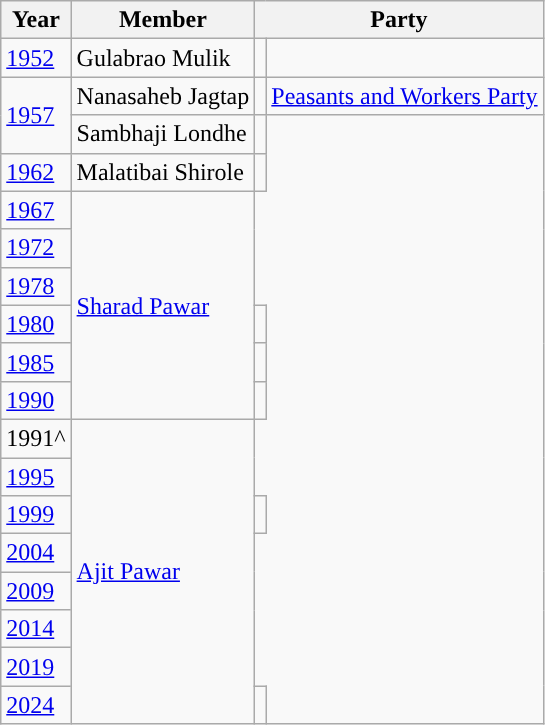<table class="wikitable">
<tr>
<th>Year</th>
<th>Member</th>
<th colspan="2">Party</th>
</tr>
<tr>
<td><a href='#'>1952</a></td>
<td>Gulabrao Mulik</td>
<td></td>
</tr>
<tr>
<td rowspan="2"><a href='#'>1957</a></td>
<td>Nanasaheb Jagtap</td>
<td style="background-color: "></td>
<td><a href='#'>Peasants and Workers Party</a></td>
</tr>
<tr>
<td>Sambhaji Londhe</td>
<td></td>
</tr>
<tr>
<td><a href='#'>1962</a></td>
<td>Malatibai Shirole</td>
<td></td>
</tr>
<tr>
<td><a href='#'>1967</a></td>
<td rowspan="6"><a href='#'>Sharad Pawar</a></td>
</tr>
<tr>
<td><a href='#'>1972</a></td>
</tr>
<tr>
<td><a href='#'>1978</a></td>
</tr>
<tr>
<td><a href='#'>1980</a></td>
<td></td>
</tr>
<tr>
<td><a href='#'>1985</a></td>
<td></td>
</tr>
<tr>
<td><a href='#'>1990</a></td>
<td></td>
</tr>
<tr>
<td>1991^</td>
<td rowspan="8"><a href='#'>Ajit Pawar</a></td>
</tr>
<tr>
<td><a href='#'>1995</a></td>
</tr>
<tr>
<td><a href='#'>1999</a></td>
<td></td>
</tr>
<tr>
<td><a href='#'>2004</a></td>
</tr>
<tr>
<td><a href='#'>2009</a></td>
</tr>
<tr>
<td><a href='#'>2014</a></td>
</tr>
<tr>
<td><a href='#'>2019</a></td>
</tr>
<tr>
<td><a href='#'>2024</a></td>
<td></td>
</tr>
</table>
